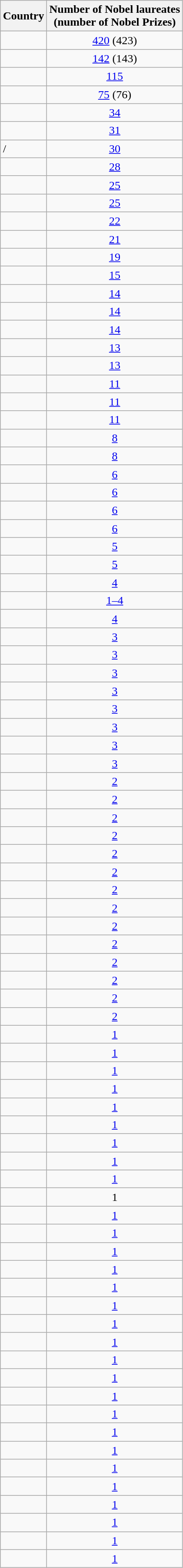<table class="wikitable sortable sticky-header static-row-numbers">
<tr>
<th>Country</th>
<th>Number of Nobel laureates<br>(number of Nobel Prizes)</th>
</tr>
<tr>
<td></td>
<td style="text-align:center;"><a href='#'>420</a> (423)</td>
</tr>
<tr>
<td></td>
<td style="text-align:center;"><a href='#'>142</a> (143)</td>
</tr>
<tr>
<td></td>
<td style="text-align:center;"><a href='#'>115</a></td>
</tr>
<tr>
<td></td>
<td style="text-align:center;"><a href='#'>75</a> (76)</td>
</tr>
<tr>
<td></td>
<td style="text-align:center;"><a href='#'>34</a></td>
</tr>
<tr>
<td></td>
<td style="text-align:center;"><a href='#'>31</a></td>
</tr>
<tr>
<td>/</td>
<td style="text-align:center;"><a href='#'>30</a></td>
</tr>
<tr>
<td></td>
<td style="text-align:center;"><a href='#'>28</a></td>
</tr>
<tr>
<td></td>
<td style="text-align:center;"><a href='#'>25</a></td>
</tr>
<tr>
<td></td>
<td style="text-align:center;"><a href='#'>25</a></td>
</tr>
<tr>
<td></td>
<td style="text-align:center;"><a href='#'>22</a></td>
</tr>
<tr>
<td></td>
<td style="text-align:center;"><a href='#'>21</a></td>
</tr>
<tr>
<td></td>
<td style="text-align:center;"><a href='#'>19</a></td>
</tr>
<tr>
<td></td>
<td style="text-align:center;"><a href='#'>15</a></td>
</tr>
<tr>
<td></td>
<td style="text-align:center;"><a href='#'>14</a></td>
</tr>
<tr>
<td></td>
<td style="text-align:center;"><a href='#'>14</a></td>
</tr>
<tr>
<td></td>
<td style="text-align:center;"><a href='#'>14</a></td>
</tr>
<tr>
<td></td>
<td style="text-align:center;"><a href='#'>13</a></td>
</tr>
<tr>
<td></td>
<td style="text-align:center;"><a href='#'>13</a></td>
</tr>
<tr>
<td></td>
<td style="text-align:center;"><a href='#'>11</a></td>
</tr>
<tr>
<td></td>
<td style="text-align:center;"><a href='#'>11</a></td>
</tr>
<tr>
<td></td>
<td style="text-align:center;"><a href='#'>11</a></td>
</tr>
<tr>
<td></td>
<td style="text-align:center;"><a href='#'>8</a></td>
</tr>
<tr>
<td></td>
<td style="text-align:center;"><a href='#'>8</a></td>
</tr>
<tr>
<td></td>
<td style="text-align:center;"><a href='#'>6</a></td>
</tr>
<tr>
<td></td>
<td style="text-align:center;"><a href='#'>6</a></td>
</tr>
<tr>
<td></td>
<td style="text-align:center;"><a href='#'>6</a></td>
</tr>
<tr>
<td></td>
<td style="text-align:center;"><a href='#'>6</a></td>
</tr>
<tr>
<td></td>
<td style="text-align:center;"><a href='#'>5</a></td>
</tr>
<tr>
<td></td>
<td style="text-align:center;"><a href='#'>5</a></td>
</tr>
<tr>
<td></td>
<td style="text-align:center;"><a href='#'>4</a></td>
</tr>
<tr>
<td></td>
<td style="text-align:center;"><a href='#'>1–4</a></td>
</tr>
<tr>
<td></td>
<td style="text-align:center;"><a href='#'>4</a></td>
</tr>
<tr>
<td></td>
<td style="text-align:center;"><a href='#'>3</a></td>
</tr>
<tr>
<td></td>
<td style="text-align:center;"><a href='#'>3</a></td>
</tr>
<tr>
<td></td>
<td style="text-align:center;"><a href='#'>3</a></td>
</tr>
<tr>
<td></td>
<td style="text-align:center;"><a href='#'>3</a></td>
</tr>
<tr>
<td></td>
<td style="text-align:center;"><a href='#'>3</a></td>
</tr>
<tr>
<td></td>
<td style="text-align:center;"><a href='#'>3</a></td>
</tr>
<tr>
<td></td>
<td style="text-align:center;"><a href='#'>3</a></td>
</tr>
<tr>
<td></td>
<td style="text-align:center;"><a href='#'>3</a></td>
</tr>
<tr>
<td></td>
<td style="text-align:center;"><a href='#'>2</a></td>
</tr>
<tr>
<td></td>
<td style="text-align:center;"><a href='#'>2</a></td>
</tr>
<tr>
<td></td>
<td style="text-align:center;"><a href='#'>2</a></td>
</tr>
<tr>
<td></td>
<td style="text-align:center;"><a href='#'>2</a></td>
</tr>
<tr>
<td></td>
<td style="text-align:center;"><a href='#'>2</a></td>
</tr>
<tr>
<td></td>
<td style="text-align:center;"><a href='#'>2</a></td>
</tr>
<tr>
<td></td>
<td style="text-align:center;"><a href='#'>2</a></td>
</tr>
<tr>
<td></td>
<td style="text-align:center;"><a href='#'>2</a></td>
</tr>
<tr>
<td></td>
<td style="text-align:center;"><a href='#'>2</a></td>
</tr>
<tr>
<td></td>
<td style="text-align:center;"><a href='#'>2</a></td>
</tr>
<tr>
<td></td>
<td style="text-align:center;"><a href='#'>2</a></td>
</tr>
<tr>
<td></td>
<td style="text-align:center;"><a href='#'>2</a></td>
</tr>
<tr>
<td></td>
<td style="text-align:center;"><a href='#'>2</a></td>
</tr>
<tr>
<td></td>
<td style="text-align:center;"><a href='#'>2</a></td>
</tr>
<tr>
<td></td>
<td style="text-align:center;"><a href='#'>1</a></td>
</tr>
<tr>
<td></td>
<td style="text-align:center;"><a href='#'>1</a></td>
</tr>
<tr>
<td></td>
<td style="text-align:center;"><a href='#'>1</a></td>
</tr>
<tr>
<td></td>
<td style="text-align:center;"><a href='#'>1</a></td>
</tr>
<tr>
<td></td>
<td style="text-align:center;"><a href='#'>1</a></td>
</tr>
<tr>
<td></td>
<td style="text-align:center;"><a href='#'>1</a></td>
</tr>
<tr>
<td></td>
<td style="text-align:center;"><a href='#'>1</a></td>
</tr>
<tr>
<td><em></em></td>
<td style="text-align:center;"><a href='#'>1</a></td>
</tr>
<tr>
<td></td>
<td style="text-align:center;"><a href='#'>1</a></td>
</tr>
<tr>
<td><em></em></td>
<td style="text-align:center;">1</td>
</tr>
<tr>
<td></td>
<td style="text-align:center;"><a href='#'>1</a></td>
</tr>
<tr>
<td></td>
<td style="text-align:center;"><a href='#'>1</a></td>
</tr>
<tr>
<td></td>
<td style="text-align:center;"><a href='#'>1</a></td>
</tr>
<tr>
<td></td>
<td style="text-align:center;"><a href='#'>1</a></td>
</tr>
<tr>
<td></td>
<td style="text-align:center;"><a href='#'>1</a></td>
</tr>
<tr>
<td></td>
<td style="text-align:center;"><a href='#'>1</a></td>
</tr>
<tr>
<td></td>
<td style="text-align:center;"><a href='#'>1</a></td>
</tr>
<tr>
<td></td>
<td style="text-align:center;"><a href='#'>1</a></td>
</tr>
<tr>
<td></td>
<td style="text-align:center;"><a href='#'>1</a></td>
</tr>
<tr>
<td></td>
<td style="text-align:center;"><a href='#'>1</a></td>
</tr>
<tr>
<td></td>
<td style="text-align:center;"><a href='#'>1</a></td>
</tr>
<tr>
<td></td>
<td style="text-align:center;"><a href='#'>1</a></td>
</tr>
<tr>
<td></td>
<td style="text-align:center;"><a href='#'>1</a></td>
</tr>
<tr>
<td></td>
<td style="text-align:center;"><a href='#'>1</a></td>
</tr>
<tr>
<td><em></em></td>
<td style="text-align:center;"><a href='#'>1</a></td>
</tr>
<tr>
<td></td>
<td style="text-align:center;"><a href='#'>1</a></td>
</tr>
<tr>
<td></td>
<td style="text-align:center;"><a href='#'>1</a></td>
</tr>
<tr>
<td></td>
<td style="text-align:center;"><a href='#'>1</a></td>
</tr>
<tr>
<td></td>
<td style="text-align:center;"><a href='#'>1</a></td>
</tr>
<tr>
<td></td>
<td style="text-align:center;"><a href='#'>1</a></td>
</tr>
</table>
